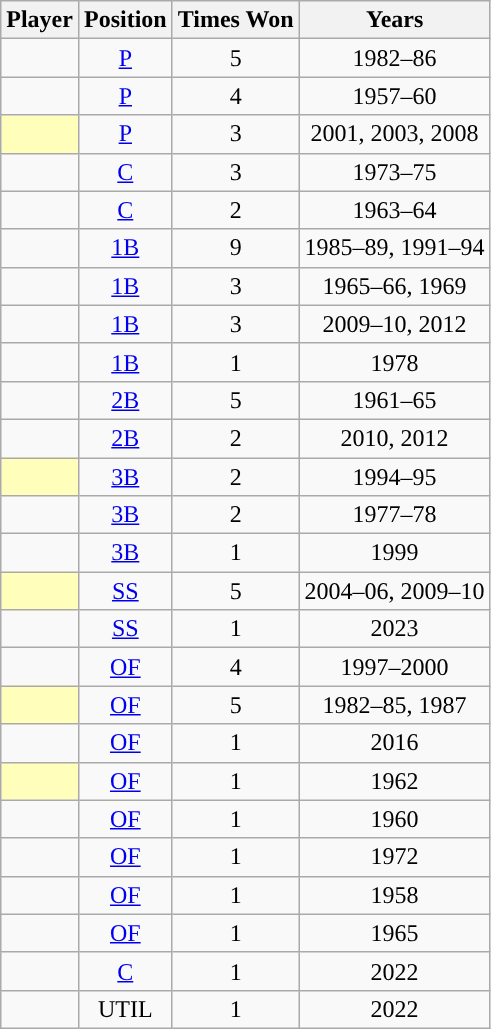<table class="wikitable sortable" style="text-align:center;">
<tr>
<th scope="col">Player</th>
<th scope="col">Position</th>
<th scope="col">Times Won</th>
<th scope="col">Years</th>
</tr>
<tr>
<td scope="row"></td>
<td><a href='#'>P</a></td>
<td style="text-align:center;">5</td>
<td>1982–86</td>
</tr>
<tr>
<td scope="row"></td>
<td><a href='#'>P</a></td>
<td style="text-align:center;">4</td>
<td>1957–60</td>
</tr>
<tr>
<td scope="row" bgcolor="#FFFFBB"></td>
<td><a href='#'>P</a></td>
<td style="text-align:center;">3</td>
<td>2001, 2003, 2008</td>
</tr>
<tr>
<td scope="row"></td>
<td><a href='#'>C</a></td>
<td style="text-align:center;">3</td>
<td>1973–75</td>
</tr>
<tr>
<td scope="row"></td>
<td><a href='#'>C</a></td>
<td style="text-align:center;">2</td>
<td>1963–64</td>
</tr>
<tr>
<td scope="row"></td>
<td><a href='#'>1B</a></td>
<td style="text-align:center;">9</td>
<td>1985–89, 1991–94</td>
</tr>
<tr>
<td scope="row"></td>
<td><a href='#'>1B</a></td>
<td style="text-align:center;">3</td>
<td>1965–66, 1969</td>
</tr>
<tr>
<td scope="row"></td>
<td><a href='#'>1B</a></td>
<td style="text-align:center;">3</td>
<td>2009–10, 2012</td>
</tr>
<tr>
<td scope="row"></td>
<td><a href='#'>1B</a></td>
<td style="text-align:center;">1</td>
<td>1978</td>
</tr>
<tr>
<td scope="row"></td>
<td><a href='#'>2B</a></td>
<td style="text-align:center;">5</td>
<td>1961–65</td>
</tr>
<tr>
<td scope="row"></td>
<td><a href='#'>2B</a></td>
<td style="text-align:center;">2</td>
<td>2010, 2012</td>
</tr>
<tr>
<td scope="row" bgcolor="#FFFFBB"></td>
<td><a href='#'>3B</a></td>
<td style="text-align:center;">2</td>
<td>1994–95</td>
</tr>
<tr>
<td scope="row"></td>
<td><a href='#'>3B</a></td>
<td style="text-align:center;">2</td>
<td>1977–78</td>
</tr>
<tr>
<td scope="row"></td>
<td><a href='#'>3B</a></td>
<td style="text-align:center;">1</td>
<td>1999</td>
</tr>
<tr>
<td scope="row" bgcolor="#FFFFBB"></td>
<td><a href='#'>SS</a></td>
<td style="text-align:center;">5</td>
<td>2004–06, 2009–10</td>
</tr>
<tr>
<td scope="row"></td>
<td><a href='#'>SS</a></td>
<td style="text-align:center;">1</td>
<td>2023</td>
</tr>
<tr>
<td scope="row"></td>
<td><a href='#'>OF</a></td>
<td style="text-align:center;">4</td>
<td>1997–2000</td>
</tr>
<tr>
<td scope="row" bgcolor="#FFFFBB"></td>
<td><a href='#'>OF</a></td>
<td style="text-align:center;">5</td>
<td>1982–85, 1987</td>
</tr>
<tr>
<td scope="row"></td>
<td><a href='#'>OF</a></td>
<td style="text-align:center;">1</td>
<td>2016</td>
</tr>
<tr>
<td scope="row" bgcolor="#FFFFBB"></td>
<td><a href='#'>OF</a></td>
<td style="text-align:center;">1</td>
<td>1962</td>
</tr>
<tr>
<td scope="row"></td>
<td><a href='#'>OF</a></td>
<td style="text-align:center;">1</td>
<td>1960</td>
</tr>
<tr>
<td scope="row"></td>
<td><a href='#'>OF</a></td>
<td style="text-align:center;">1</td>
<td>1972</td>
</tr>
<tr>
<td scope="row"></td>
<td><a href='#'>OF</a></td>
<td style="text-align:center;">1</td>
<td>1958</td>
</tr>
<tr>
<td scope="row"></td>
<td><a href='#'>OF</a></td>
<td style="text-align:center;">1</td>
<td>1965</td>
</tr>
<tr>
<td scope="row"></td>
<td><a href='#'>C</a></td>
<td style="text-align:center;">1</td>
<td>2022</td>
</tr>
<tr>
<td scope="row"></td>
<td>UTIL</td>
<td style="text-align:center;">1</td>
<td>2022</td>
</tr>
</table>
